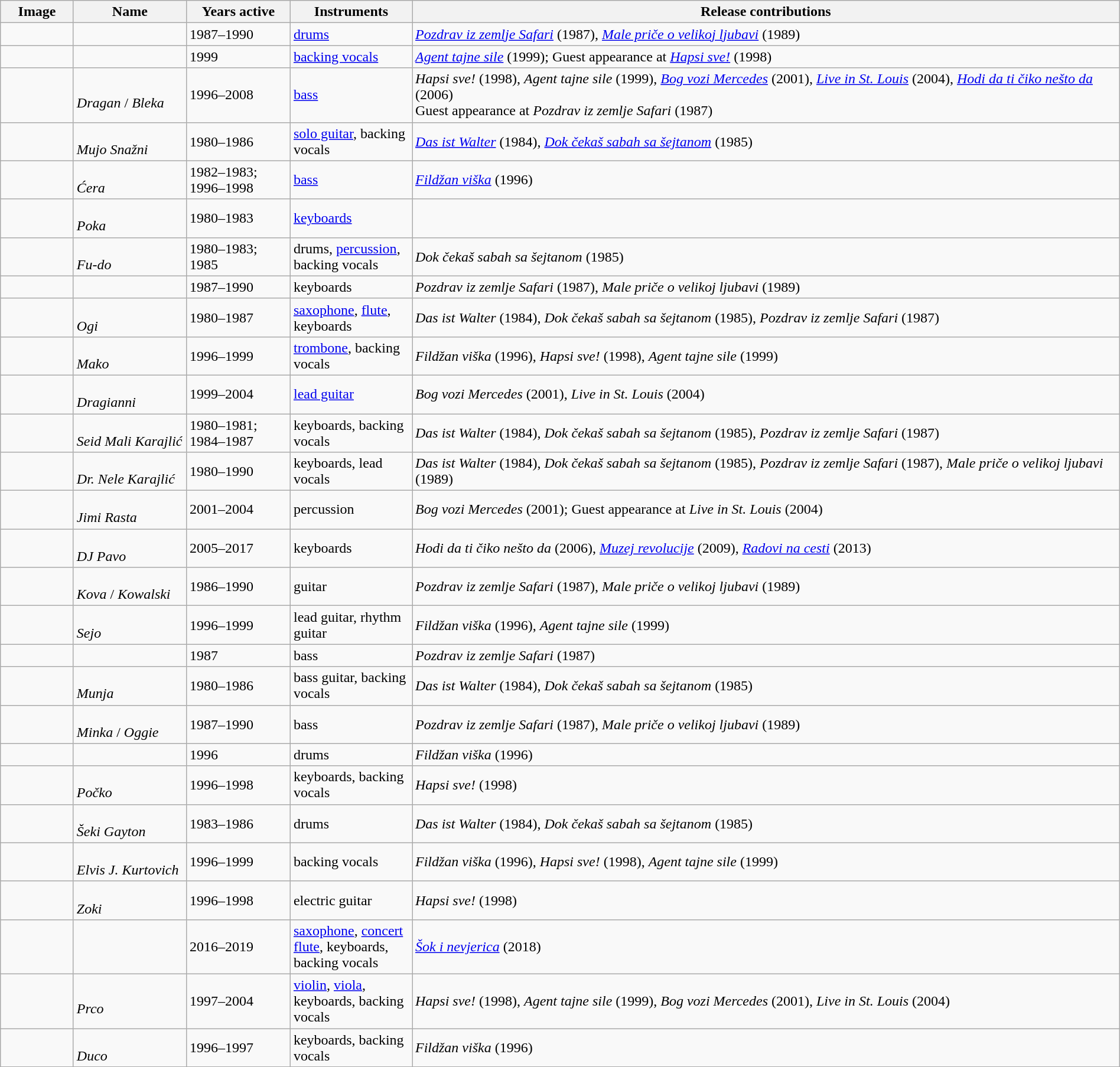<table class="wikitable sortable" width=100%>
<tr>
<th class="unsortable" width="75px">Image</th>
<th width="120">Name</th>
<th width="110">Years active</th>
<th width="130">Instruments</th>
<th class="unsortable">Release contributions</th>
</tr>
<tr>
<td></td>
<td></td>
<td>1987–1990</td>
<td><a href='#'>drums</a></td>
<td><em><a href='#'>Pozdrav iz zemlje Safari</a></em> (1987), <em><a href='#'>Male priče o velikoj ljubavi</a></em> (1989)</td>
</tr>
<tr>
<td></td>
<td></td>
<td>1999</td>
<td><a href='#'>backing vocals</a></td>
<td><em><a href='#'>Agent tajne sile</a></em> (1999); Guest appearance at <em><a href='#'>Hapsi sve!</a></em> (1998)</td>
</tr>
<tr>
<td></td>
<td><br><em>Dragan</em> / <em>Bleka</em></td>
<td>1996–2008</td>
<td><a href='#'>bass</a></td>
<td><em>Hapsi sve!</em> (1998), <em>Agent tajne sile</em> (1999), <em><a href='#'>Bog vozi Mercedes</a></em> (2001), <em><a href='#'>Live in St. Louis</a></em> (2004), <em><a href='#'>Hodi da ti čiko nešto da</a></em> (2006)<br>Guest appearance at <em>Pozdrav iz zemlje Safari</em> (1987)</td>
</tr>
<tr>
<td></td>
<td><br><em>Mujo Snažni</em></td>
<td>1980–1986</td>
<td><a href='#'>solo guitar</a>, backing vocals</td>
<td><em><a href='#'>Das ist Walter</a></em> (1984), <em><a href='#'>Dok čekaš sabah sa šejtanom</a></em> (1985)</td>
</tr>
<tr>
<td></td>
<td><br><em>Ćera</em></td>
<td>1982–1983;<br>1996–1998</td>
<td><a href='#'>bass</a></td>
<td><em><a href='#'>Fildžan viška</a></em> (1996)</td>
</tr>
<tr>
<td></td>
<td><br><em>Poka</em></td>
<td>1980–1983</td>
<td><a href='#'>keyboards</a></td>
<td></td>
</tr>
<tr>
<td></td>
<td><br><em>Fu-do</em></td>
<td>1980–1983;<br>1985</td>
<td>drums, <a href='#'>percussion</a>, backing vocals</td>
<td><em>Dok čekaš sabah sa šejtanom</em> (1985)</td>
</tr>
<tr>
<td></td>
<td></td>
<td>1987–1990</td>
<td>keyboards</td>
<td><em>Pozdrav iz zemlje Safari</em> (1987), <em>Male priče o velikoj ljubavi</em> (1989)</td>
</tr>
<tr>
<td></td>
<td><br><em>Ogi</em></td>
<td>1980–1987</td>
<td><a href='#'>saxophone</a>, <a href='#'>flute</a>, keyboards</td>
<td><em>Das ist Walter</em> (1984), <em>Dok čekaš sabah sa šejtanom</em> (1985), <em>Pozdrav iz zemlje Safari</em> (1987)</td>
</tr>
<tr>
<td></td>
<td><br><em>Mako</em></td>
<td>1996–1999</td>
<td><a href='#'>trombone</a>, backing vocals</td>
<td><em>Fildžan viška</em> (1996), <em>Hapsi sve!</em> (1998), <em>Agent tajne sile</em> (1999)</td>
</tr>
<tr>
<td></td>
<td><br><em>Dragianni</em></td>
<td>1999–2004</td>
<td><a href='#'>lead guitar</a></td>
<td><em>Bog vozi Mercedes</em> (2001), <em>Live in St. Louis</em> (2004)</td>
</tr>
<tr>
<td></td>
<td><br><em>Seid Mali Karajlić</em></td>
<td>1980–1981;<br>1984–1987</td>
<td>keyboards, backing vocals</td>
<td><em>Das ist Walter</em> (1984), <em>Dok čekaš sabah sa šejtanom</em> (1985), <em>Pozdrav iz zemlje Safari</em> (1987)</td>
</tr>
<tr>
<td></td>
<td><br><em>Dr. Nele Karajlić</em></td>
<td>1980–1990</td>
<td>keyboards, lead vocals</td>
<td><em>Das ist Walter</em> (1984), <em>Dok čekaš sabah sa šejtanom</em> (1985), <em>Pozdrav iz zemlje Safari</em> (1987), <em>Male priče o velikoj ljubavi</em> (1989)</td>
</tr>
<tr>
<td></td>
<td><br><em>Jimi Rasta</em></td>
<td>2001–2004</td>
<td>percussion</td>
<td><em>Bog vozi Mercedes</em> (2001); Guest appearance at <em>Live in St. Louis</em> (2004)</td>
</tr>
<tr>
<td></td>
<td><br><em>DJ Pavo</em></td>
<td>2005–2017</td>
<td>keyboards</td>
<td><em>Hodi da ti čiko nešto da</em> (2006), <em><a href='#'>Muzej revolucije</a></em> (2009), <em><a href='#'>Radovi na cesti</a></em> (2013)</td>
</tr>
<tr>
<td></td>
<td><br><em>Kova</em> / <em>Kowalski</em></td>
<td>1986–1990</td>
<td>guitar</td>
<td><em>Pozdrav iz zemlje Safari</em> (1987), <em>Male priče o velikoj ljubavi</em> (1989)</td>
</tr>
<tr>
<td></td>
<td><br><em>Sejo</em></td>
<td>1996–1999</td>
<td>lead guitar, rhythm guitar</td>
<td><em>Fildžan viška</em> (1996), <em>Agent tajne sile</em> (1999)</td>
</tr>
<tr>
<td></td>
<td></td>
<td>1987</td>
<td>bass</td>
<td><em>Pozdrav iz zemlje Safari</em> (1987)</td>
</tr>
<tr>
<td></td>
<td><br><em>Munja</em></td>
<td>1980–1986</td>
<td>bass guitar, backing vocals</td>
<td><em>Das ist Walter</em> (1984), <em>Dok čekaš sabah sa šejtanom</em> (1985)</td>
</tr>
<tr>
<td></td>
<td><br><em>Minka</em> / <em>Oggie</em></td>
<td>1987–1990</td>
<td>bass</td>
<td><em>Pozdrav iz zemlje Safari</em> (1987), <em>Male priče o velikoj ljubavi</em> (1989)</td>
</tr>
<tr>
<td></td>
<td></td>
<td>1996</td>
<td>drums</td>
<td><em>Fildžan viška</em> (1996)</td>
</tr>
<tr>
<td></td>
<td><br><em>Počko</em></td>
<td>1996–1998</td>
<td>keyboards, backing vocals</td>
<td><em>Hapsi sve!</em> (1998)</td>
</tr>
<tr>
<td></td>
<td><br><em>Šeki Gayton</em></td>
<td>1983–1986</td>
<td>drums</td>
<td><em>Das ist Walter</em> (1984), <em>Dok čekaš sabah sa šejtanom</em> (1985)</td>
</tr>
<tr>
<td></td>
<td><br><em>Elvis J. Kurtovich</em></td>
<td>1996–1999</td>
<td>backing vocals</td>
<td><em>Fildžan viška</em> (1996), <em>Hapsi sve!</em> (1998), <em>Agent tajne sile</em> (1999)</td>
</tr>
<tr>
<td></td>
<td><br><em>Zoki</em></td>
<td>1996–1998</td>
<td>electric guitar</td>
<td><em>Hapsi sve!</em> (1998)</td>
</tr>
<tr>
<td></td>
<td></td>
<td>2016–2019</td>
<td><a href='#'>saxophone</a>, <a href='#'>concert flute</a>, keyboards, backing vocals</td>
<td><em><a href='#'>Šok i nevjerica</a></em> (2018)</td>
</tr>
<tr>
<td></td>
<td><br><em>Prco</em></td>
<td>1997–2004</td>
<td><a href='#'>violin</a>, <a href='#'>viola</a>, keyboards, backing vocals</td>
<td><em>Hapsi sve!</em> (1998), <em>Agent tajne sile</em> (1999), <em>Bog vozi Mercedes</em> (2001), <em>Live in St. Louis</em> (2004)</td>
</tr>
<tr>
<td></td>
<td><br><em>Duco</em></td>
<td>1996–1997</td>
<td>keyboards, backing vocals</td>
<td><em>Fildžan viška</em> (1996)</td>
</tr>
<tr>
</tr>
</table>
